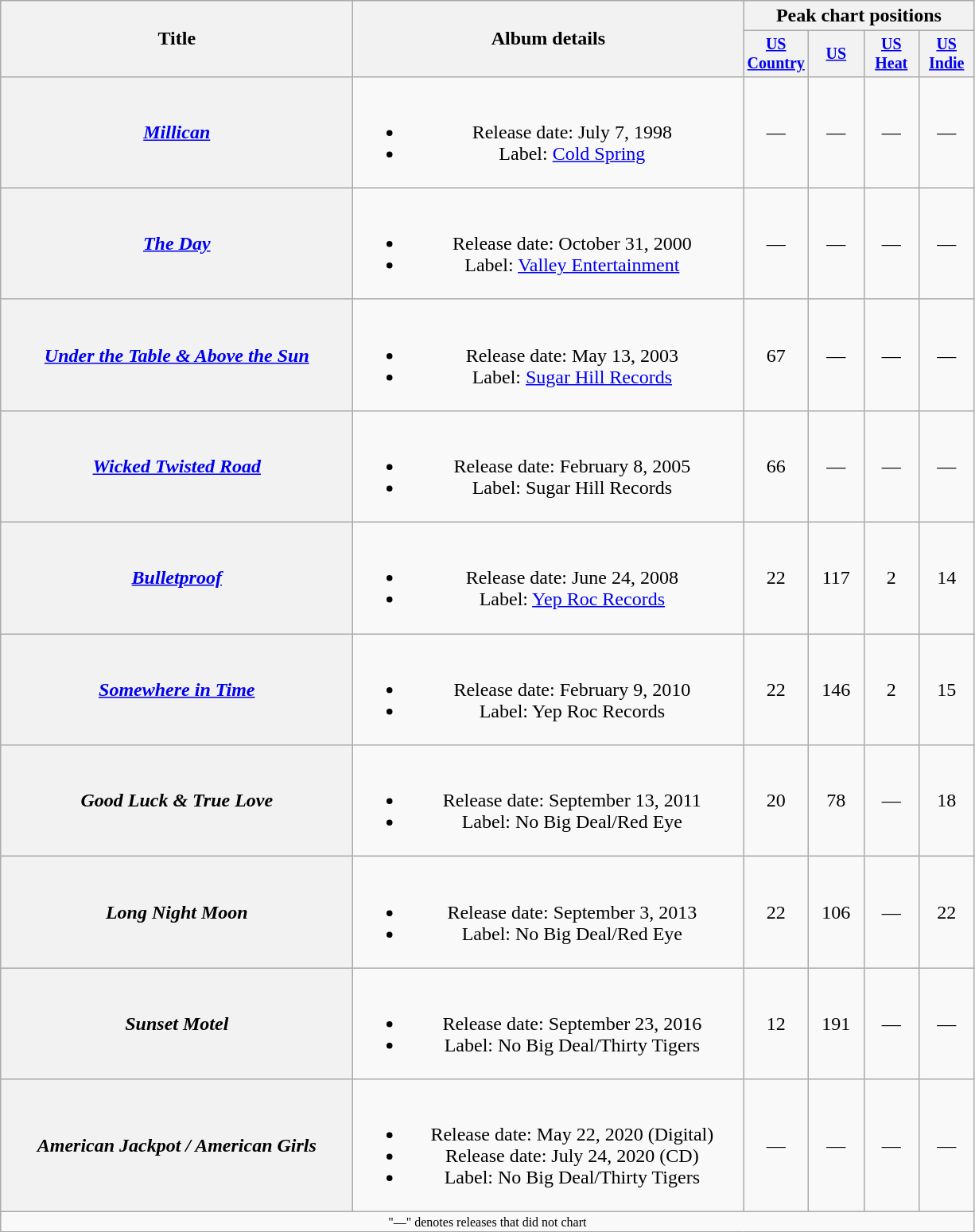<table class="wikitable plainrowheaders" style="text-align:center;">
<tr>
<th rowspan="2" style="width:18em;">Title</th>
<th rowspan="2" style="width:20em;">Album details</th>
<th colspan="4">Peak chart positions</th>
</tr>
<tr style="font-size:smaller;">
<th width="40"><a href='#'>US Country</a></th>
<th width="40"><a href='#'>US</a></th>
<th width="40"><a href='#'>US Heat</a></th>
<th width="40"><a href='#'>US Indie</a></th>
</tr>
<tr>
<th scope="row"><em><a href='#'>Millican</a></em></th>
<td><br><ul><li>Release date: July 7, 1998</li><li>Label: <a href='#'>Cold Spring</a></li></ul></td>
<td>—</td>
<td>—</td>
<td>—</td>
<td>—</td>
</tr>
<tr>
<th scope="row"><em><a href='#'>The Day</a></em></th>
<td><br><ul><li>Release date: October 31, 2000</li><li>Label: <a href='#'>Valley Entertainment</a></li></ul></td>
<td>—</td>
<td>—</td>
<td>—</td>
<td>—</td>
</tr>
<tr>
<th scope="row"><em><a href='#'>Under the Table & Above the Sun</a></em></th>
<td><br><ul><li>Release date: May 13, 2003</li><li>Label: <a href='#'>Sugar Hill Records</a></li></ul></td>
<td>67</td>
<td>—</td>
<td>—</td>
<td>—</td>
</tr>
<tr>
<th scope="row"><em><a href='#'>Wicked Twisted Road</a></em></th>
<td><br><ul><li>Release date: February 8, 2005</li><li>Label: Sugar Hill Records</li></ul></td>
<td>66</td>
<td>—</td>
<td>—</td>
<td>—</td>
</tr>
<tr>
<th scope="row"><em><a href='#'>Bulletproof</a></em></th>
<td><br><ul><li>Release date: June 24, 2008</li><li>Label: <a href='#'>Yep Roc Records</a></li></ul></td>
<td>22</td>
<td>117</td>
<td>2</td>
<td>14</td>
</tr>
<tr>
<th scope="row"><em><a href='#'>Somewhere in Time</a></em></th>
<td><br><ul><li>Release date: February 9, 2010</li><li>Label: Yep Roc Records</li></ul></td>
<td>22</td>
<td>146</td>
<td>2</td>
<td>15</td>
</tr>
<tr>
<th scope="row"><em>Good Luck & True Love</em></th>
<td><br><ul><li>Release date: September 13, 2011</li><li>Label: No Big Deal/Red Eye</li></ul></td>
<td>20</td>
<td>78</td>
<td>—</td>
<td>18</td>
</tr>
<tr>
<th scope="row"><em>Long Night Moon</em></th>
<td><br><ul><li>Release date: September 3, 2013</li><li>Label: No Big Deal/Red Eye</li></ul></td>
<td>22</td>
<td>106</td>
<td>—</td>
<td>22</td>
</tr>
<tr>
<th scope="row"><em>Sunset Motel</em></th>
<td><br><ul><li>Release date: September 23, 2016</li><li>Label: No Big Deal/Thirty Tigers</li></ul></td>
<td>12</td>
<td>191</td>
<td>—</td>
<td>—</td>
</tr>
<tr>
<th scope="row"><em>American Jackpot / American Girls</em></th>
<td><br><ul><li>Release date: May 22, 2020 (Digital)</li><li>Release date: July 24, 2020 (CD)</li><li>Label: No Big Deal/Thirty Tigers</li></ul></td>
<td>—</td>
<td>—</td>
<td>—</td>
<td>—</td>
</tr>
<tr>
<td colspan="6" style="font-size:8pt">"—" denotes releases that did not chart</td>
</tr>
</table>
